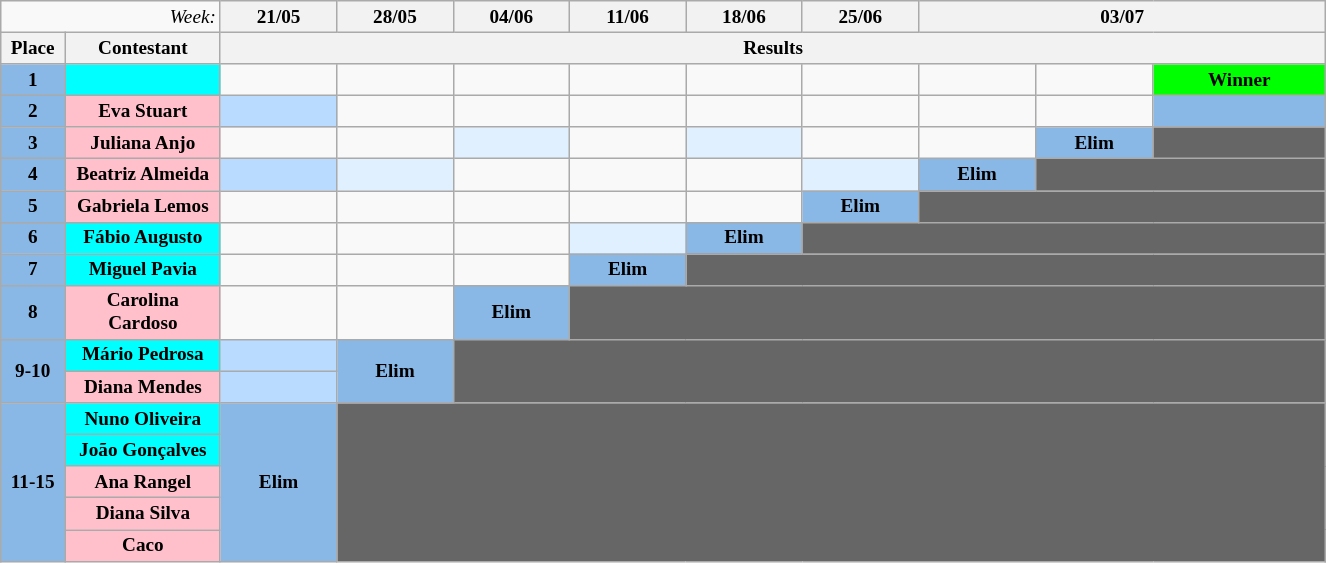<table class="wikitable" style="margin:1em auto; text-align:center; font-size:80%; width:70%">
<tr>
<td colspan="2" style="text-align:right;"><em>Week:</em></td>
<th width="6%">21/05</th>
<th width="6%">28/05</th>
<th width="6%">04/06</th>
<th width="6%">11/06</th>
<th width="6%">18/06</th>
<th width="6%">25/06</th>
<th colspan="3" width="21%">03/07</th>
</tr>
<tr>
<th width="2%">Place</th>
<th width="8%">Contestant</th>
<th colspan="10" style="text-align:center;">Results</th>
</tr>
<tr>
<td style="background:#8ab8e6;"><strong>1</strong></td>
<td style="background:cyan; text-align:center;"></td>
<td></td>
<td></td>
<td></td>
<td></td>
<td></td>
<td></td>
<td></td>
<td></td>
<td style="background:Lime;"><strong>Winner</strong></td>
</tr>
<tr>
<td style="background:#8ab8e6;"><strong>2</strong></td>
<td style="background:pink; text-align:center;"><strong>Eva Stuart</strong></td>
<td style="background:#B8DBFF; text-align:center;"></td>
<td></td>
<td></td>
<td></td>
<td></td>
<td></td>
<td></td>
<td></td>
<td style="background:#8AB8E6;"><strong></strong></td>
</tr>
<tr>
<td style="background:#8ab8e6;"><strong>3</strong></td>
<td style="background:pink; text-align:center;"><strong>Juliana Anjo</strong></td>
<td></td>
<td></td>
<td style="background:#E0F0FF; text-align:center;"></td>
<td></td>
<td style="background:#E0F0FF; text-align:center;"></td>
<td></td>
<td></td>
<td style="background:#8AB8E6;"><strong>Elim</strong></td>
<td colspan="1" bgcolor="666666"></td>
</tr>
<tr>
<td style="background:#8ab8e6;"><strong>4</strong></td>
<td style="background:pink; text-align:center;"><strong>Beatriz Almeida</strong></td>
<td style="background:#B8DBFF; text-align:center;"></td>
<td style="background:#E0F0FF; text-align:center;"></td>
<td></td>
<td></td>
<td></td>
<td style="background:#E0F0FF; text-align:center;"></td>
<td style="background:#8AB8E6;"><strong>Elim</strong></td>
<td colspan="2" bgcolor="666666"></td>
</tr>
<tr>
<td style="background:#8ab8e6;"><strong>5</strong></td>
<td style="background:pink; text-align:center;"><strong>Gabriela Lemos</strong></td>
<td></td>
<td></td>
<td></td>
<td></td>
<td></td>
<td style="background:#8AB8E6;"><strong>Elim</strong></td>
<td colspan="3" bgcolor="666666"></td>
</tr>
<tr>
<td style="background:#8ab8e6;"><strong>6</strong></td>
<td style="background:cyan; text-align:center;"><strong>Fábio Augusto</strong></td>
<td></td>
<td></td>
<td></td>
<td style="background:#E0F0FF; text-align:center;"></td>
<td style="background:#8AB8E6;"><strong>Elim</strong></td>
<td colspan="4" bgcolor="666666"></td>
</tr>
<tr>
<td style="background:#8ab8e6;"><strong>7</strong></td>
<td style="background:cyan; text-align:center;"><strong>Miguel Pavia</strong></td>
<td></td>
<td></td>
<td></td>
<td style="background:#8AB8E6;"><strong>Elim</strong></td>
<td colspan="5" bgcolor="666666"></td>
</tr>
<tr>
<td style="background:#8ab8e6;"><strong>8</strong></td>
<td style="background:pink; text-align:center;"><strong>Carolina Cardoso</strong></td>
<td></td>
<td></td>
<td style="background:#8AB8E6;"><strong>Elim</strong></td>
<td colspan="6" bgcolor="666666"></td>
</tr>
<tr>
<td rowspan="2" style="background:#8ab8e6;"><strong>9-10</strong></td>
<td style="background:cyan; text-align:center;"><strong>Mário Pedrosa</strong></td>
<td style="background:#B8DBFF; text-align:center;"></td>
<td style="background:#8AB8E6;" rowspan="2"><strong>Elim</strong></td>
<td rowspan="2" colspan="7" bgcolor="666666"></td>
</tr>
<tr>
<td style="background:pink; text-align:center;"><strong>Diana Mendes</strong></td>
<td style="background:#B8DBFF; text-align:center;"></td>
</tr>
<tr>
<td rowspan="5" style="background:#8ab8e6;"><strong>11-15</strong></td>
<td style="background:cyan; text-align:center;"><strong>Nuno Oliveira</strong></td>
<td style="background:#8AB8E6;" rowspan="5"><strong>Elim</strong></td>
<td rowspan="5" colspan="8" bgcolor="666666"></td>
</tr>
<tr>
<td style="background:cyan; text-align:center;"><strong>João Gonçalves</strong></td>
</tr>
<tr>
<td style="background:pink; text-align:center;"><strong>Ana Rangel</strong></td>
</tr>
<tr>
<td style="background:pink; text-align:center;"><strong>Diana Silva</strong></td>
</tr>
<tr>
<td style="background:pink; text-align:center;"><strong>Caco</strong></td>
</tr>
</table>
